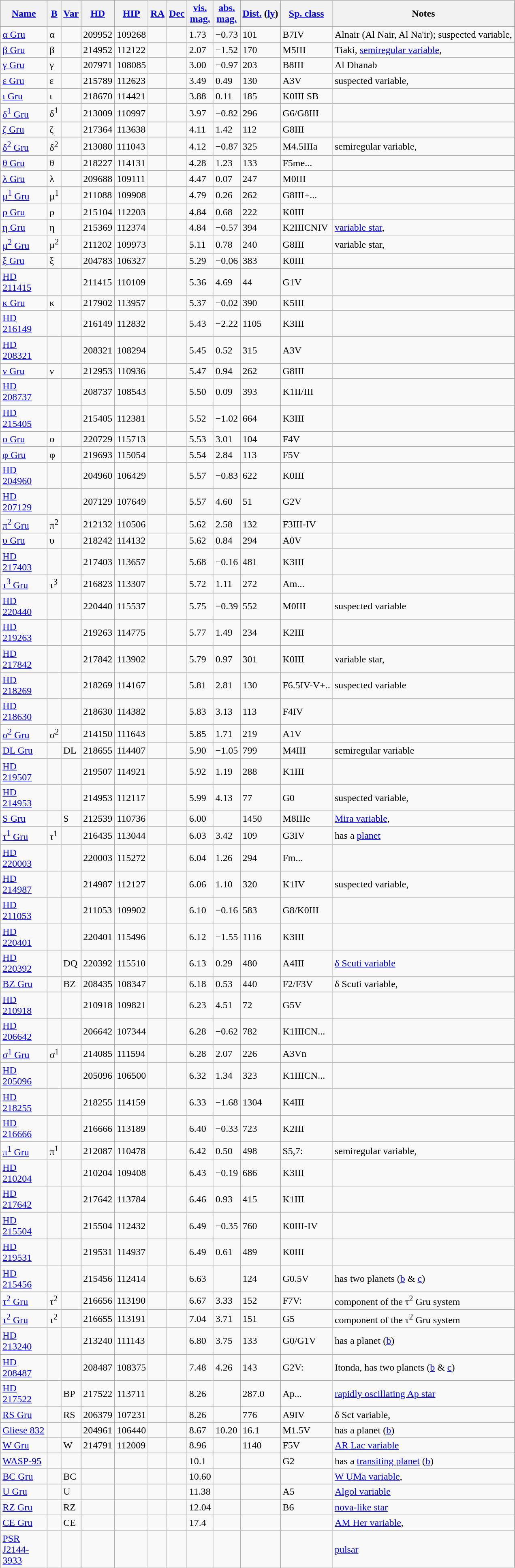<table class="wikitable sortable sticky-header">
<tr>
<th width="70"><a href='#'>Name</a></th>
<th><a href='#'>B</a></th>
<th><a href='#'>Var</a></th>
<th><a href='#'>HD</a></th>
<th><a href='#'>HIP</a></th>
<th><a href='#'>RA</a></th>
<th><a href='#'>Dec</a></th>
<th><a href='#'>vis.<br>mag.</a></th>
<th><a href='#'>abs.<br>mag.</a></th>
<th><a href='#'>Dist.</a> (<a href='#'>ly</a>)</th>
<th><a href='#'>Sp. class</a></th>
<th>Notes</th>
</tr>
<tr>
<td><a href='#'>α Gru</a></td>
<td>α</td>
<td></td>
<td>209952</td>
<td>109268</td>
<td></td>
<td></td>
<td>1.73</td>
<td>−0.73</td>
<td>101</td>
<td>B7IV</td>
<td style="text-align:left;">Alnair (Al Nair, Al Na'ir); suspected variable, </td>
</tr>
<tr>
<td><a href='#'>β Gru</a></td>
<td>β</td>
<td></td>
<td>214952</td>
<td>112122</td>
<td></td>
<td></td>
<td>2.07</td>
<td>−1.52</td>
<td>170</td>
<td>M5III</td>
<td style="text-align:left;">Tiaki, <a href='#'>semiregular variable</a>, </td>
</tr>
<tr>
<td><a href='#'>γ Gru</a></td>
<td>γ</td>
<td></td>
<td>207971</td>
<td>108085</td>
<td></td>
<td></td>
<td>3.00</td>
<td>−0.97</td>
<td>203</td>
<td>B8III</td>
<td style="text-align:left;">Al Dhanab</td>
</tr>
<tr>
<td><a href='#'>ε Gru</a></td>
<td>ε</td>
<td></td>
<td>215789</td>
<td>112623</td>
<td></td>
<td></td>
<td>3.49</td>
<td>0.49</td>
<td>130</td>
<td>A3V</td>
<td>suspected variable, </td>
</tr>
<tr>
<td><a href='#'>ι Gru</a></td>
<td>ι</td>
<td></td>
<td>218670</td>
<td>114421</td>
<td></td>
<td></td>
<td>3.88</td>
<td>0.11</td>
<td>185</td>
<td>K0III SB</td>
<td></td>
</tr>
<tr>
<td><a href='#'>δ<sup>1</sup> Gru</a></td>
<td>δ<sup>1</sup></td>
<td></td>
<td>213009</td>
<td>110997</td>
<td></td>
<td></td>
<td>3.97</td>
<td>−0.82</td>
<td>296</td>
<td>G6/G8III</td>
<td></td>
</tr>
<tr>
<td><a href='#'>ζ Gru</a></td>
<td>ζ</td>
<td></td>
<td>217364</td>
<td>113638</td>
<td></td>
<td></td>
<td>4.11</td>
<td>1.42</td>
<td>112</td>
<td>G8III</td>
<td></td>
</tr>
<tr>
<td><a href='#'>δ<sup>2</sup> Gru</a></td>
<td>δ<sup>2</sup></td>
<td></td>
<td>213080</td>
<td>111043</td>
<td></td>
<td></td>
<td>4.12</td>
<td>−0.87</td>
<td>325</td>
<td>M4.5IIIa</td>
<td>semiregular variable, </td>
</tr>
<tr>
<td><a href='#'>θ Gru</a></td>
<td>θ</td>
<td></td>
<td>218227</td>
<td>114131</td>
<td></td>
<td></td>
<td>4.28</td>
<td>1.23</td>
<td>133</td>
<td>F5me...</td>
<td></td>
</tr>
<tr>
<td><a href='#'>λ Gru</a></td>
<td>λ</td>
<td></td>
<td>209688</td>
<td>109111</td>
<td></td>
<td></td>
<td>4.47</td>
<td>0.07</td>
<td>247</td>
<td>M0III</td>
<td></td>
</tr>
<tr>
<td><a href='#'>μ<sup>1</sup> Gru</a></td>
<td>μ<sup>1</sup></td>
<td></td>
<td>211088</td>
<td>109908</td>
<td></td>
<td></td>
<td>4.79</td>
<td>0.26</td>
<td>262</td>
<td>G8III+...</td>
<td></td>
</tr>
<tr>
<td><a href='#'>ρ Gru</a></td>
<td>ρ</td>
<td></td>
<td>215104</td>
<td>112203</td>
<td></td>
<td></td>
<td>4.84</td>
<td>0.68</td>
<td>222</td>
<td>K0III</td>
<td></td>
</tr>
<tr>
<td><a href='#'>η Gru</a></td>
<td>η</td>
<td></td>
<td>215369</td>
<td>112374</td>
<td></td>
<td></td>
<td>4.84</td>
<td>−0.57</td>
<td>394</td>
<td>K2IIICNIV</td>
<td><a href='#'>variable star</a>, </td>
</tr>
<tr>
<td><a href='#'>μ<sup>2</sup> Gru</a></td>
<td>μ<sup>2</sup></td>
<td></td>
<td>211202</td>
<td>109973</td>
<td></td>
<td></td>
<td>5.11</td>
<td>0.78</td>
<td>240</td>
<td>G8III</td>
<td>variable star, </td>
</tr>
<tr>
<td><a href='#'>ξ Gru</a></td>
<td>ξ</td>
<td></td>
<td>204783</td>
<td>106327</td>
<td></td>
<td></td>
<td>5.29</td>
<td>−0.06</td>
<td>383</td>
<td>K0III</td>
<td></td>
</tr>
<tr>
<td><a href='#'>HD 211415</a></td>
<td></td>
<td></td>
<td>211415</td>
<td>110109</td>
<td></td>
<td></td>
<td>5.36</td>
<td>4.69</td>
<td>44</td>
<td>G1V</td>
<td></td>
</tr>
<tr>
<td><a href='#'>κ Gru</a></td>
<td>κ</td>
<td></td>
<td>217902</td>
<td>113957</td>
<td></td>
<td></td>
<td>5.37</td>
<td>−0.02</td>
<td>390</td>
<td>K5III</td>
<td></td>
</tr>
<tr>
<td><a href='#'>HD 216149</a></td>
<td></td>
<td></td>
<td>216149</td>
<td>112832</td>
<td></td>
<td></td>
<td>5.43</td>
<td>−2.22</td>
<td>1105</td>
<td>K3III</td>
<td></td>
</tr>
<tr>
<td><a href='#'>HD 208321</a></td>
<td></td>
<td></td>
<td>208321</td>
<td>108294</td>
<td></td>
<td></td>
<td>5.45</td>
<td>0.52</td>
<td>315</td>
<td>A3V</td>
<td></td>
</tr>
<tr>
<td><a href='#'>ν Gru</a></td>
<td>ν</td>
<td></td>
<td>212953</td>
<td>110936</td>
<td></td>
<td></td>
<td>5.47</td>
<td>0.94</td>
<td>262</td>
<td>G8III</td>
<td></td>
</tr>
<tr>
<td><a href='#'>HD 208737</a></td>
<td></td>
<td></td>
<td>208737</td>
<td>108543</td>
<td></td>
<td></td>
<td>5.50</td>
<td>0.09</td>
<td>393</td>
<td>K1II/III</td>
<td></td>
</tr>
<tr>
<td><a href='#'>HD 215405</a></td>
<td></td>
<td></td>
<td>215405</td>
<td>112381</td>
<td></td>
<td></td>
<td>5.52</td>
<td>−1.02</td>
<td>664</td>
<td>K3III</td>
<td></td>
</tr>
<tr>
<td><a href='#'>ο Gru</a></td>
<td>ο</td>
<td></td>
<td>220729</td>
<td>115713</td>
<td></td>
<td></td>
<td>5.53</td>
<td>3.01</td>
<td>104</td>
<td>F4V</td>
<td></td>
</tr>
<tr>
<td><a href='#'>φ Gru</a></td>
<td>φ</td>
<td></td>
<td>219693</td>
<td>115054</td>
<td></td>
<td></td>
<td>5.54</td>
<td>2.84</td>
<td>113</td>
<td>F5V</td>
<td></td>
</tr>
<tr>
<td><a href='#'>HD 204960</a></td>
<td></td>
<td></td>
<td>204960</td>
<td>106429</td>
<td></td>
<td></td>
<td>5.57</td>
<td>−0.83</td>
<td>622</td>
<td>K0III</td>
<td></td>
</tr>
<tr>
<td><a href='#'>HD 207129</a></td>
<td></td>
<td></td>
<td>207129</td>
<td>107649</td>
<td></td>
<td></td>
<td>5.57</td>
<td>4.60</td>
<td>51</td>
<td>G2V</td>
<td></td>
</tr>
<tr>
<td><a href='#'>π<sup>2</sup> Gru</a></td>
<td>π<sup>2</sup></td>
<td></td>
<td>212132</td>
<td>110506</td>
<td></td>
<td></td>
<td>5.62</td>
<td>2.58</td>
<td>132</td>
<td>F3III-IV</td>
<td></td>
</tr>
<tr>
<td><a href='#'>υ Gru</a></td>
<td>υ</td>
<td></td>
<td>218242</td>
<td>114132</td>
<td></td>
<td></td>
<td>5.62</td>
<td>0.84</td>
<td>294</td>
<td>A0V</td>
<td></td>
</tr>
<tr>
<td><a href='#'>HD 217403</a></td>
<td></td>
<td></td>
<td>217403</td>
<td>113657</td>
<td></td>
<td></td>
<td>5.68</td>
<td>−0.16</td>
<td>481</td>
<td>K3III</td>
<td></td>
</tr>
<tr>
<td><a href='#'>τ<sup>3</sup> Gru</a></td>
<td>τ<sup>3</sup></td>
<td></td>
<td>216823</td>
<td>113307</td>
<td></td>
<td></td>
<td>5.72</td>
<td>1.11</td>
<td>272</td>
<td>Am...</td>
<td></td>
</tr>
<tr>
<td><a href='#'>HD 220440</a></td>
<td></td>
<td></td>
<td>220440</td>
<td>115537</td>
<td></td>
<td></td>
<td>5.75</td>
<td>−0.39</td>
<td>552</td>
<td>M0III</td>
<td>suspected variable</td>
</tr>
<tr>
<td><a href='#'>HD 219263</a></td>
<td></td>
<td></td>
<td>219263</td>
<td>114775</td>
<td></td>
<td></td>
<td>5.77</td>
<td>1.49</td>
<td>234</td>
<td>K2III</td>
<td></td>
</tr>
<tr>
<td><a href='#'>HD 217842</a></td>
<td></td>
<td></td>
<td>217842</td>
<td>113902</td>
<td></td>
<td></td>
<td>5.79</td>
<td>0.97</td>
<td>301</td>
<td>K0III</td>
<td>variable star, </td>
</tr>
<tr>
<td><a href='#'>HD 218269</a></td>
<td></td>
<td></td>
<td>218269</td>
<td>114167</td>
<td></td>
<td></td>
<td>5.81</td>
<td>2.81</td>
<td>130</td>
<td>F6.5IV-V+..</td>
<td>suspected variable</td>
</tr>
<tr>
<td><a href='#'>HD 218630</a></td>
<td></td>
<td></td>
<td>218630</td>
<td>114382</td>
<td></td>
<td></td>
<td>5.83</td>
<td>3.13</td>
<td>113</td>
<td>F4IV</td>
<td></td>
</tr>
<tr>
<td><a href='#'>σ<sup>2</sup> Gru</a></td>
<td>σ<sup>2</sup></td>
<td></td>
<td>214150</td>
<td>111643</td>
<td></td>
<td></td>
<td>5.85</td>
<td>1.71</td>
<td>219</td>
<td>A1V</td>
<td></td>
</tr>
<tr>
<td><a href='#'>DL Gru</a></td>
<td></td>
<td>DL</td>
<td>218655</td>
<td>114407</td>
<td></td>
<td></td>
<td>5.90</td>
<td>−1.05</td>
<td>799</td>
<td>M4III</td>
<td>semiregular variable</td>
</tr>
<tr>
<td><a href='#'>HD 219507</a></td>
<td></td>
<td></td>
<td>219507</td>
<td>114921</td>
<td></td>
<td></td>
<td>5.92</td>
<td>1.19</td>
<td>288</td>
<td>K1III</td>
<td></td>
</tr>
<tr>
<td><a href='#'>HD 214953</a></td>
<td></td>
<td></td>
<td>214953</td>
<td>112117</td>
<td></td>
<td></td>
<td>5.99</td>
<td>4.13</td>
<td>77</td>
<td>G0</td>
<td>suspected variable, </td>
</tr>
<tr>
<td><a href='#'>S Gru</a></td>
<td></td>
<td>S</td>
<td>212539</td>
<td>110736</td>
<td></td>
<td></td>
<td>6.00</td>
<td></td>
<td>1450</td>
<td>M8IIIe</td>
<td style="text-align:left;"><a href='#'>Mira variable</a>, </td>
</tr>
<tr>
<td><a href='#'>τ<sup>1</sup> Gru</a></td>
<td>τ<sup>1</sup></td>
<td></td>
<td>216435</td>
<td>113044</td>
<td></td>
<td></td>
<td>6.03</td>
<td>3.42</td>
<td>109</td>
<td>G3IV</td>
<td style="text-align:left;">has a <a href='#'>planet</a></td>
</tr>
<tr>
<td><a href='#'>HD 220003</a></td>
<td></td>
<td></td>
<td>220003</td>
<td>115272</td>
<td></td>
<td></td>
<td>6.04</td>
<td>1.26</td>
<td>294</td>
<td>Fm...</td>
<td></td>
</tr>
<tr>
<td><a href='#'>HD 214987</a></td>
<td></td>
<td></td>
<td>214987</td>
<td>112127</td>
<td></td>
<td></td>
<td>6.06</td>
<td>1.10</td>
<td>320</td>
<td>K1IV</td>
<td>suspected variable, </td>
</tr>
<tr>
<td><a href='#'>HD 211053</a></td>
<td></td>
<td></td>
<td>211053</td>
<td>109902</td>
<td></td>
<td></td>
<td>6.10</td>
<td>−0.16</td>
<td>583</td>
<td>G8/K0III</td>
<td></td>
</tr>
<tr>
<td><a href='#'>HD 220401</a></td>
<td></td>
<td></td>
<td>220401</td>
<td>115496</td>
<td></td>
<td></td>
<td>6.12</td>
<td>−1.55</td>
<td>1116</td>
<td>K3III</td>
<td></td>
</tr>
<tr>
<td><a href='#'>HD 220392</a></td>
<td></td>
<td>DQ</td>
<td>220392</td>
<td>115510</td>
<td></td>
<td></td>
<td>6.13</td>
<td>0.29</td>
<td>480</td>
<td>A4III</td>
<td style="text-align:left;"><a href='#'>δ Scuti variable</a></td>
</tr>
<tr>
<td><a href='#'>BZ Gru</a></td>
<td></td>
<td>BZ</td>
<td>208435</td>
<td>108347</td>
<td></td>
<td></td>
<td>6.18</td>
<td>0.53</td>
<td>440</td>
<td>F2/F3V</td>
<td style="text-align:left;">δ Scuti variable, </td>
</tr>
<tr>
<td><a href='#'>HD 210918</a></td>
<td></td>
<td></td>
<td>210918</td>
<td>109821</td>
<td></td>
<td></td>
<td>6.23</td>
<td>4.51</td>
<td>72</td>
<td>G5V</td>
<td></td>
</tr>
<tr>
<td><a href='#'>HD 206642</a></td>
<td></td>
<td></td>
<td>206642</td>
<td>107344</td>
<td></td>
<td></td>
<td>6.28</td>
<td>−0.62</td>
<td>782</td>
<td>K1IIICN...</td>
<td></td>
</tr>
<tr>
<td><a href='#'>σ<sup>1</sup> Gru</a></td>
<td>σ<sup>1</sup></td>
<td></td>
<td>214085</td>
<td>111594</td>
<td></td>
<td></td>
<td>6.28</td>
<td>2.07</td>
<td>226</td>
<td>A3Vn</td>
<td></td>
</tr>
<tr>
<td><a href='#'>HD 205096</a></td>
<td></td>
<td></td>
<td>205096</td>
<td>106500</td>
<td></td>
<td></td>
<td>6.32</td>
<td>1.34</td>
<td>323</td>
<td>K1IIICN...</td>
<td></td>
</tr>
<tr>
<td><a href='#'>HD 218255</a></td>
<td></td>
<td></td>
<td>218255</td>
<td>114159</td>
<td></td>
<td></td>
<td>6.33</td>
<td>−1.68</td>
<td>1304</td>
<td>K4III</td>
<td></td>
</tr>
<tr>
<td><a href='#'>HD 216666</a></td>
<td></td>
<td></td>
<td>216666</td>
<td>113189</td>
<td></td>
<td></td>
<td>6.40</td>
<td>−0.33</td>
<td>723</td>
<td>K2III</td>
<td></td>
</tr>
<tr>
<td><a href='#'>π<sup>1</sup> Gru</a></td>
<td>π<sup>1</sup></td>
<td></td>
<td>212087</td>
<td>110478</td>
<td></td>
<td></td>
<td>6.42</td>
<td>0.50</td>
<td>498</td>
<td>S5,7:</td>
<td>semiregular variable, </td>
</tr>
<tr>
<td><a href='#'>HD 210204</a></td>
<td></td>
<td></td>
<td>210204</td>
<td>109408</td>
<td></td>
<td></td>
<td>6.43</td>
<td>−0.19</td>
<td>686</td>
<td>K3III</td>
<td></td>
</tr>
<tr>
<td><a href='#'>HD 217642</a></td>
<td></td>
<td></td>
<td>217642</td>
<td>113784</td>
<td></td>
<td></td>
<td>6.46</td>
<td>0.93</td>
<td>415</td>
<td>K1III</td>
<td></td>
</tr>
<tr>
<td><a href='#'>HD 215504</a></td>
<td></td>
<td></td>
<td>215504</td>
<td>112432</td>
<td></td>
<td></td>
<td>6.49</td>
<td>−0.35</td>
<td>760</td>
<td>K0III-IV</td>
<td></td>
</tr>
<tr>
<td><a href='#'>HD 219531</a></td>
<td></td>
<td></td>
<td>219531</td>
<td>114937</td>
<td></td>
<td></td>
<td>6.49</td>
<td>0.61</td>
<td>489</td>
<td>K0III</td>
<td></td>
</tr>
<tr>
<td><a href='#'>HD 215456</a></td>
<td></td>
<td></td>
<td>215456</td>
<td>112414</td>
<td></td>
<td></td>
<td>6.63</td>
<td></td>
<td>124</td>
<td>G0.5V</td>
<td style="text-align:left;">has two planets (<a href='#'>b</a> & <a href='#'>c</a>)</td>
</tr>
<tr>
<td><a href='#'>τ<sup>2</sup> Gru</a></td>
<td>τ<sup>2</sup></td>
<td></td>
<td>216656</td>
<td>113190</td>
<td></td>
<td></td>
<td>6.67</td>
<td>3.33</td>
<td>152</td>
<td>F7V:</td>
<td>component of the τ<sup>2</sup> Gru system</td>
</tr>
<tr>
<td><a href='#'>τ<sup>2</sup> Gru</a></td>
<td>τ<sup>2</sup></td>
<td></td>
<td>216655</td>
<td>113191</td>
<td></td>
<td></td>
<td>7.04</td>
<td>3.71</td>
<td>151</td>
<td>G5</td>
<td>component of the τ<sup>2</sup> Gru system</td>
</tr>
<tr>
<td><a href='#'>HD 213240</a></td>
<td></td>
<td></td>
<td>213240</td>
<td>111143</td>
<td></td>
<td></td>
<td>6.80</td>
<td>3.75</td>
<td>133</td>
<td>G0/G1V</td>
<td style="text-align:left;">has a planet (<a href='#'>b</a>)</td>
</tr>
<tr>
<td><a href='#'>HD 208487</a></td>
<td></td>
<td></td>
<td>208487</td>
<td>108375</td>
<td></td>
<td></td>
<td>7.48</td>
<td>4.26</td>
<td>143</td>
<td>G2V:</td>
<td style="text-align:left;">Itonda, has two planets (<a href='#'>b</a> & <a href='#'>c</a>)</td>
</tr>
<tr>
<td><a href='#'>HD 217522</a></td>
<td></td>
<td>BP</td>
<td>217522</td>
<td>113711</td>
<td></td>
<td></td>
<td>8.26</td>
<td></td>
<td>287.0</td>
<td>Ap...</td>
<td style="text-align:left;"><a href='#'>rapidly oscillating Ap star</a></td>
</tr>
<tr>
<td><a href='#'>RS Gru</a></td>
<td></td>
<td>RS</td>
<td>206379</td>
<td>107231</td>
<td></td>
<td></td>
<td>8.26</td>
<td></td>
<td>776</td>
<td>A9IV</td>
<td style="text-align:left;">δ Sct variable, </td>
</tr>
<tr>
<td><a href='#'>Gliese 832</a></td>
<td></td>
<td></td>
<td>204961</td>
<td>106440</td>
<td></td>
<td></td>
<td>8.67</td>
<td>10.20</td>
<td>16.1</td>
<td>M1.5V</td>
<td style=>has a planet (<a href='#'>b</a>)</td>
</tr>
<tr>
<td><a href='#'>W Gru</a></td>
<td></td>
<td>W</td>
<td>214791</td>
<td>112009</td>
<td></td>
<td></td>
<td>8.96</td>
<td></td>
<td>1140</td>
<td>F5V</td>
<td style="text-align:left;"><a href='#'>AR Lac variable</a></td>
</tr>
<tr>
<td><a href='#'>WASP-95</a></td>
<td></td>
<td></td>
<td></td>
<td></td>
<td></td>
<td></td>
<td>10.1</td>
<td></td>
<td></td>
<td>G2</td>
<td style="text-align:left;">has a <a href='#'>transiting planet</a> (<a href='#'>b</a>)</td>
</tr>
<tr>
<td><a href='#'>BC Gru</a></td>
<td></td>
<td>BC</td>
<td></td>
<td></td>
<td></td>
<td></td>
<td>10.60</td>
<td></td>
<td></td>
<td></td>
<td style="text-align:left;"><a href='#'>W UMa variable</a>, </td>
</tr>
<tr>
<td><a href='#'>U Gru</a></td>
<td></td>
<td>U</td>
<td></td>
<td></td>
<td></td>
<td></td>
<td>11.38</td>
<td></td>
<td></td>
<td>A5</td>
<td style="text-align:left;"><a href='#'>Algol variable</a></td>
</tr>
<tr>
<td><a href='#'>RZ Gru</a></td>
<td></td>
<td>RZ</td>
<td></td>
<td></td>
<td></td>
<td></td>
<td>12.04</td>
<td></td>
<td></td>
<td>B6</td>
<td style="text-align:left;"><a href='#'>nova-like star</a></td>
</tr>
<tr>
<td><a href='#'>CE Gru</a></td>
<td></td>
<td>CE</td>
<td></td>
<td></td>
<td></td>
<td></td>
<td>17.4</td>
<td></td>
<td></td>
<td></td>
<td style="text-align:left;"><a href='#'>AM Her variable</a>, </td>
</tr>
<tr>
<td><a href='#'>PSR J2144-3933</a></td>
<td></td>
<td></td>
<td></td>
<td></td>
<td></td>
<td></td>
<td></td>
<td></td>
<td></td>
<td></td>
<td><a href='#'>pulsar</a><br></td>
</tr>
</table>
